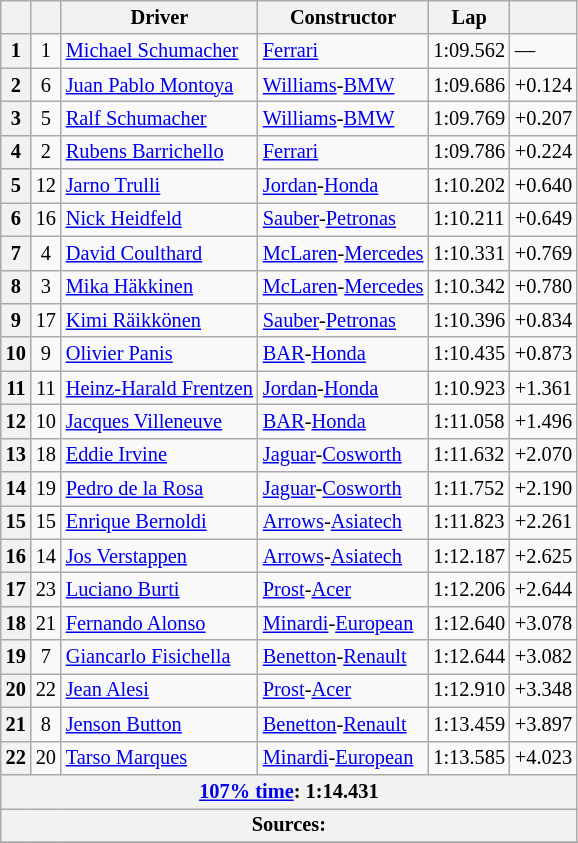<table class="wikitable sortable" style="font-size: 85%;">
<tr>
<th scope="col"></th>
<th scope="col"></th>
<th scope="col">Driver</th>
<th scope="col">Constructor</th>
<th scope="col">Lap</th>
<th scope="col"></th>
</tr>
<tr>
<th scope="row">1</th>
<td align="center">1</td>
<td data-sort-value="SCHM"> <a href='#'>Michael Schumacher</a></td>
<td><a href='#'>Ferrari</a></td>
<td>1:09.562</td>
<td>—</td>
</tr>
<tr>
<th scope="row">2</th>
<td align="center">6</td>
<td data-sort-value="MON"> <a href='#'>Juan Pablo Montoya</a></td>
<td><a href='#'>Williams</a>-<a href='#'>BMW</a></td>
<td>1:09.686</td>
<td>+0.124</td>
</tr>
<tr>
<th scope="row">3</th>
<td align="center">5</td>
<td data-sort-value="SCHR"> <a href='#'>Ralf Schumacher</a></td>
<td><a href='#'>Williams</a>-<a href='#'>BMW</a></td>
<td>1:09.769</td>
<td>+0.207</td>
</tr>
<tr>
<th scope="row">4</th>
<td align="center">2</td>
<td data-sort-value="BAR"> <a href='#'>Rubens Barrichello</a></td>
<td><a href='#'>Ferrari</a></td>
<td>1:09.786</td>
<td>+0.224</td>
</tr>
<tr>
<th scope="row">5</th>
<td align="center">12</td>
<td data-sort-value="TRU"> <a href='#'>Jarno Trulli</a></td>
<td><a href='#'>Jordan</a>-<a href='#'>Honda</a></td>
<td>1:10.202</td>
<td>+0.640</td>
</tr>
<tr>
<th scope="row">6</th>
<td align="center">16</td>
<td data-sort-value="HEI"> <a href='#'>Nick Heidfeld</a></td>
<td><a href='#'>Sauber</a>-<a href='#'>Petronas</a></td>
<td>1:10.211</td>
<td>+0.649</td>
</tr>
<tr>
<th scope="row">7</th>
<td align="center">4</td>
<td data-sort-value="COU"> <a href='#'>David Coulthard</a></td>
<td><a href='#'>McLaren</a>-<a href='#'>Mercedes</a></td>
<td>1:10.331</td>
<td>+0.769</td>
</tr>
<tr>
<th scope="row">8</th>
<td align="center">3</td>
<td data-sort-value="HAK"> <a href='#'>Mika Häkkinen</a></td>
<td><a href='#'>McLaren</a>-<a href='#'>Mercedes</a></td>
<td>1:10.342</td>
<td>+0.780</td>
</tr>
<tr>
<th scope="row">9</th>
<td align="center">17</td>
<td data-sort-value="RAI"> <a href='#'>Kimi Räikkönen</a></td>
<td><a href='#'>Sauber</a>-<a href='#'>Petronas</a></td>
<td>1:10.396</td>
<td>+0.834</td>
</tr>
<tr>
<th scope="row">10</th>
<td align="center">9</td>
<td data-sort-value="PAN"> <a href='#'>Olivier Panis</a></td>
<td><a href='#'>BAR</a>-<a href='#'>Honda</a></td>
<td>1:10.435</td>
<td>+0.873</td>
</tr>
<tr>
<th scope="row">11</th>
<td align="center">11</td>
<td data-sort-value="FRE"> <a href='#'>Heinz-Harald Frentzen</a></td>
<td><a href='#'>Jordan</a>-<a href='#'>Honda</a></td>
<td>1:10.923</td>
<td>+1.361</td>
</tr>
<tr>
<th scope="row">12</th>
<td align="center">10</td>
<td data-sort-value="VIL"> <a href='#'>Jacques Villeneuve</a></td>
<td><a href='#'>BAR</a>-<a href='#'>Honda</a></td>
<td>1:11.058</td>
<td>+1.496</td>
</tr>
<tr>
<th scope="row">13</th>
<td align="center">18</td>
<td data-sort-value="IRV"> <a href='#'>Eddie Irvine</a></td>
<td><a href='#'>Jaguar</a>-<a href='#'>Cosworth</a></td>
<td>1:11.632</td>
<td>+2.070</td>
</tr>
<tr>
<th scope="row">14</th>
<td align="center">19</td>
<td data-sort-value="DLR"> <a href='#'>Pedro de la Rosa</a></td>
<td><a href='#'>Jaguar</a>-<a href='#'>Cosworth</a></td>
<td>1:11.752</td>
<td>+2.190</td>
</tr>
<tr>
<th scope="row">15</th>
<td align="center">15</td>
<td data-sort-value="BER"> <a href='#'>Enrique Bernoldi</a></td>
<td><a href='#'>Arrows</a>-<a href='#'>Asiatech</a></td>
<td>1:11.823</td>
<td>+2.261</td>
</tr>
<tr>
<th scope="row">16</th>
<td align="center">14</td>
<td data-sort-value="VER"> <a href='#'>Jos Verstappen</a></td>
<td><a href='#'>Arrows</a>-<a href='#'>Asiatech</a></td>
<td>1:12.187</td>
<td>+2.625</td>
</tr>
<tr>
<th scope="row">17</th>
<td align="center">23</td>
<td data-sort-value="BUR"> <a href='#'>Luciano Burti</a></td>
<td><a href='#'>Prost</a>-<a href='#'>Acer</a></td>
<td>1:12.206</td>
<td>+2.644</td>
</tr>
<tr>
<th scope="row">18</th>
<td align="center">21</td>
<td data-sort-value="ALO"> <a href='#'>Fernando Alonso</a></td>
<td><a href='#'>Minardi</a>-<a href='#'>European</a></td>
<td>1:12.640</td>
<td>+3.078</td>
</tr>
<tr>
<th scope="row">19</th>
<td align="center">7</td>
<td data-sort-value="FIS"> <a href='#'>Giancarlo Fisichella</a></td>
<td><a href='#'>Benetton</a>-<a href='#'>Renault</a></td>
<td>1:12.644</td>
<td>+3.082</td>
</tr>
<tr>
<th scope="row">20</th>
<td align="center">22</td>
<td data-sort-value="ALE"> <a href='#'>Jean Alesi</a></td>
<td><a href='#'>Prost</a>-<a href='#'>Acer</a></td>
<td>1:12.910</td>
<td>+3.348</td>
</tr>
<tr>
<th scope="row">21</th>
<td align="center">8</td>
<td data-sort-value="BUT"> <a href='#'>Jenson Button</a></td>
<td><a href='#'>Benetton</a>-<a href='#'>Renault</a></td>
<td>1:13.459</td>
<td>+3.897</td>
</tr>
<tr>
<th scope="row">22</th>
<td align="center">20</td>
<td data-sort-value="MAR"> <a href='#'>Tarso Marques</a></td>
<td><a href='#'>Minardi</a>-<a href='#'>European</a></td>
<td>1:13.585</td>
<td>+4.023</td>
</tr>
<tr class="sortbottom">
<th colspan="6"><a href='#'>107% time</a>: 1:14.431</th>
</tr>
<tr class="sortbottom">
<th colspan="6">Sources:</th>
</tr>
<tr>
</tr>
</table>
